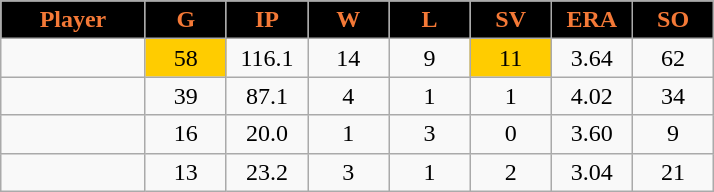<table class="wikitable sortable">
<tr>
<th style="background:black;color:#f47937;" width="16%">Player</th>
<th style="background:black;color:#f47937;" width="9%">G</th>
<th style="background:black;color:#f47937;" width="9%">IP</th>
<th style="background:black;color:#f47937;" width="9%">W</th>
<th style="background:black;color:#f47937;" width="9%">L</th>
<th style="background:black;color:#f47937;" width="9%">SV</th>
<th style="background:black;color:#f47937;" width="9%">ERA</th>
<th style="background:black;color:#f47937;" width="9%">SO</th>
</tr>
<tr align="center">
<td></td>
<td bgcolor="#FFCC00">58</td>
<td>116.1</td>
<td>14</td>
<td>9</td>
<td bgcolor="#FFCC00">11</td>
<td>3.64</td>
<td>62</td>
</tr>
<tr align="center">
<td></td>
<td>39</td>
<td>87.1</td>
<td>4</td>
<td>1</td>
<td>1</td>
<td>4.02</td>
<td>34</td>
</tr>
<tr align="center">
<td></td>
<td>16</td>
<td>20.0</td>
<td>1</td>
<td>3</td>
<td>0</td>
<td>3.60</td>
<td>9</td>
</tr>
<tr align="center">
<td></td>
<td>13</td>
<td>23.2</td>
<td>3</td>
<td>1</td>
<td>2</td>
<td>3.04</td>
<td>21</td>
</tr>
</table>
